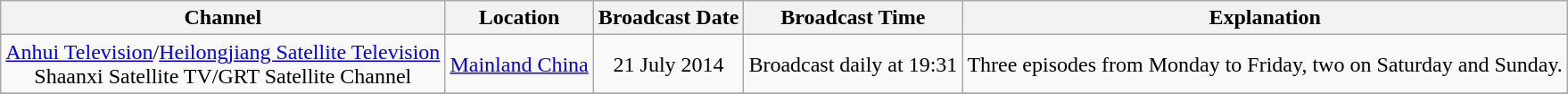<table class="wikitable">
<tr>
<th>Channel</th>
<th>Location</th>
<th>Broadcast Date</th>
<th>Broadcast Time</th>
<th>Explanation</th>
</tr>
<tr align=center>
<td><a href='#'>Anhui Television</a>/<a href='#'>Heilongjiang Satellite Television</a><br>Shaanxi Satellite TV/GRT Satellite Channel</td>
<td><a href='#'>Mainland China</a></td>
<td>21 July 2014</td>
<td>Broadcast daily at 19:31</td>
<td>Three episodes from Monday to Friday, two on Saturday and Sunday.</td>
</tr>
<tr align=center>
</tr>
</table>
